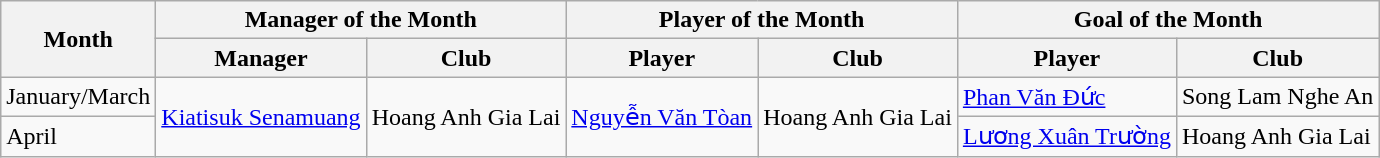<table class="wikitable">
<tr>
<th rowspan="2">Month</th>
<th colspan="2">Manager of the Month</th>
<th colspan="2">Player of the Month</th>
<th colspan="2">Goal of the Month</th>
</tr>
<tr>
<th>Manager</th>
<th>Club</th>
<th>Player</th>
<th>Club</th>
<th>Player</th>
<th>Club</th>
</tr>
<tr>
<td>January/March</td>
<td rowspan="2"> <a href='#'>Kiatisuk Senamuang</a></td>
<td rowspan="2">Hoang Anh Gia Lai</td>
<td rowspan="2"> <a href='#'>Nguyễn Văn Tòan</a></td>
<td rowspan="2">Hoang Anh Gia Lai</td>
<td> <a href='#'>Phan Văn Đức</a></td>
<td>Song Lam Nghe An</td>
</tr>
<tr>
<td>April</td>
<td> <a href='#'>Lương Xuân Trường</a></td>
<td>Hoang Anh Gia Lai</td>
</tr>
</table>
